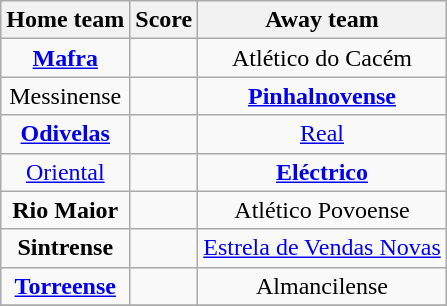<table class="wikitable" style="text-align: center">
<tr>
<th>Home team</th>
<th>Score</th>
<th>Away team</th>
</tr>
<tr>
<td><strong><a href='#'>Mafra</a></strong> </td>
<td></td>
<td>Atlético do Cacém </td>
</tr>
<tr>
<td>Messinense </td>
<td></td>
<td><strong><a href='#'>Pinhalnovense</a></strong> </td>
</tr>
<tr>
<td><strong><a href='#'>Odivelas</a></strong> </td>
<td></td>
<td><a href='#'>Real</a> </td>
</tr>
<tr>
<td><a href='#'>Oriental</a> </td>
<td></td>
<td><strong><a href='#'>Eléctrico</a></strong> </td>
</tr>
<tr>
<td><strong>Rio Maior</strong> </td>
<td></td>
<td>Atlético Povoense </td>
</tr>
<tr>
<td><strong>Sintrense</strong> </td>
<td></td>
<td><a href='#'>Estrela de Vendas Novas</a> </td>
</tr>
<tr>
<td><strong><a href='#'>Torreense</a></strong> </td>
<td></td>
<td>Almancilense </td>
</tr>
<tr>
</tr>
</table>
